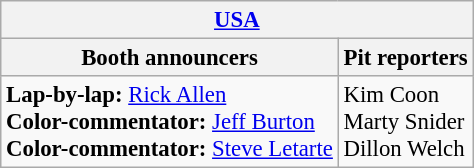<table class="wikitable" style="font-size: 95%">
<tr>
<th colspan="2"><a href='#'>USA</a></th>
</tr>
<tr>
<th>Booth announcers</th>
<th>Pit reporters</th>
</tr>
<tr>
<td><strong>Lap-by-lap:</strong> <a href='#'>Rick Allen</a><br><strong>Color-commentator:</strong> <a href='#'>Jeff Burton</a><br><strong>Color-commentator:</strong> <a href='#'>Steve Letarte</a></td>
<td>Kim Coon<br>Marty Snider<br>Dillon Welch</td>
</tr>
</table>
